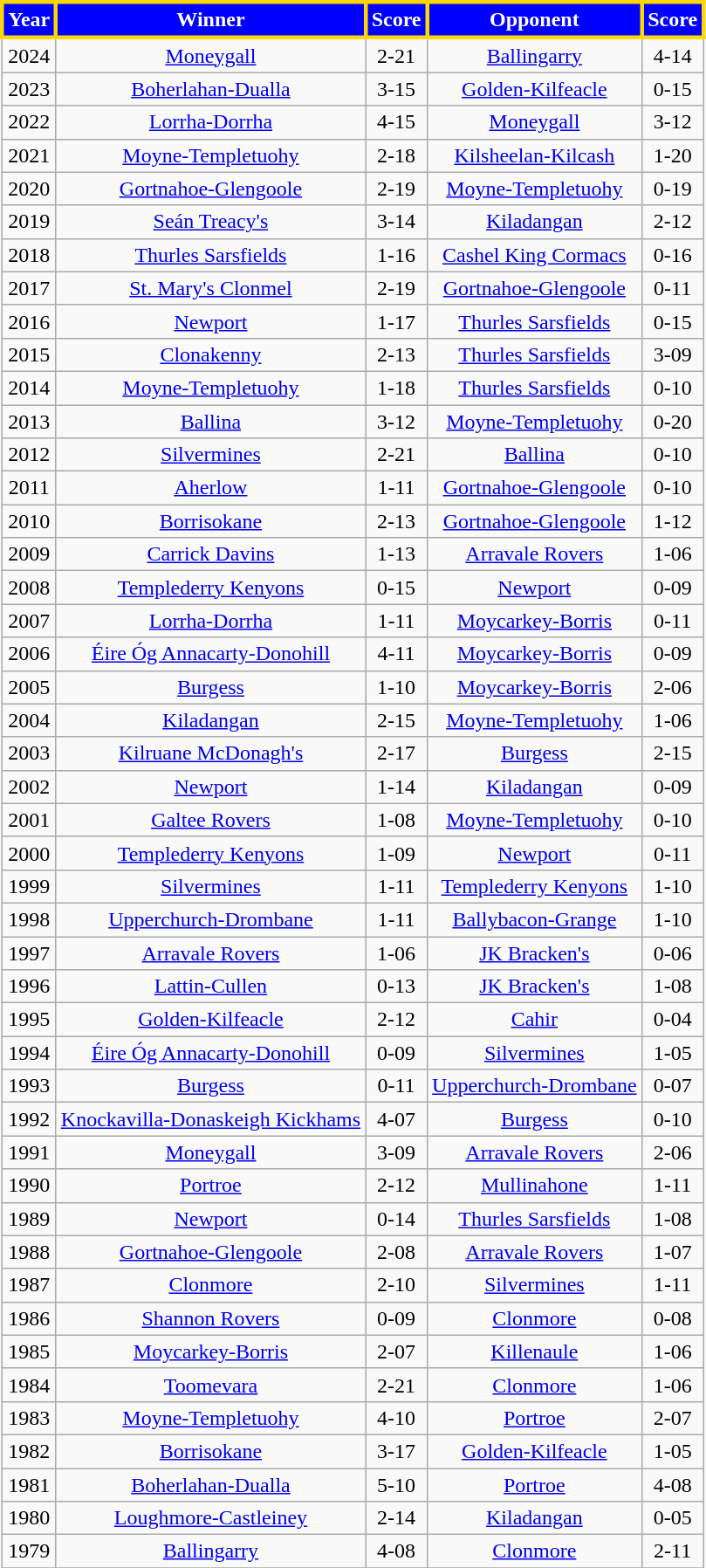<table class="wikitable" style="text-align:center;">
<tr>
<th style="background:blue;color:white;border:3px solid gold">Year</th>
<th style="background:blue;color:white;border:3px solid gold">Winner</th>
<th style="background:blue;color:white;border:3px solid gold">Score</th>
<th style="background:blue;color:white;border:3px solid gold">Opponent</th>
<th style="background:blue;color:white;border:3px solid gold">Score</th>
</tr>
<tr>
<td>2024</td>
<td><a href='#'>Moneygall</a></td>
<td>2-21</td>
<td><a href='#'>Ballingarry</a></td>
<td>4-14</td>
</tr>
<tr>
<td>2023</td>
<td><a href='#'>Boherlahan-Dualla</a></td>
<td>3-15</td>
<td><a href='#'>Golden-Kilfeacle</a></td>
<td>0-15</td>
</tr>
<tr>
<td>2022</td>
<td><a href='#'>Lorrha-Dorrha</a></td>
<td>4-15</td>
<td><a href='#'>Moneygall</a></td>
<td>3-12</td>
</tr>
<tr>
<td>2021 </td>
<td><a href='#'>Moyne-Templetuohy</a></td>
<td>2-18</td>
<td><a href='#'>Kilsheelan-Kilcash</a></td>
<td>1-20</td>
</tr>
<tr>
<td>2020</td>
<td><a href='#'>Gortnahoe-Glengoole</a></td>
<td>2-19</td>
<td><a href='#'>Moyne-Templetuohy</a></td>
<td>0-19</td>
</tr>
<tr>
<td>2019</td>
<td><a href='#'>Seán Treacy's</a></td>
<td>3-14</td>
<td><a href='#'>Kiladangan</a></td>
<td>2-12</td>
</tr>
<tr>
<td>2018</td>
<td><a href='#'>Thurles Sarsfields</a></td>
<td>1-16</td>
<td><a href='#'>Cashel King Cormacs</a></td>
<td>0-16</td>
</tr>
<tr>
<td>2017</td>
<td><a href='#'>St. Mary's Clonmel</a></td>
<td>2-19</td>
<td><a href='#'>Gortnahoe-Glengoole</a></td>
<td>0-11</td>
</tr>
<tr>
<td>2016</td>
<td><a href='#'>Newport</a></td>
<td>1-17</td>
<td><a href='#'>Thurles Sarsfields</a></td>
<td>0-15</td>
</tr>
<tr>
<td>2015 </td>
<td><a href='#'>Clonakenny</a></td>
<td>2-13</td>
<td><a href='#'>Thurles Sarsfields</a></td>
<td>3-09</td>
</tr>
<tr>
<td>2014</td>
<td><a href='#'>Moyne-Templetuohy</a></td>
<td>1-18</td>
<td><a href='#'>Thurles Sarsfields</a></td>
<td>0-10</td>
</tr>
<tr>
<td>2013</td>
<td><a href='#'>Ballina</a></td>
<td>3-12</td>
<td><a href='#'>Moyne-Templetuohy</a></td>
<td>0-20</td>
</tr>
<tr>
<td>2012</td>
<td><a href='#'>Silvermines</a></td>
<td>2-21</td>
<td><a href='#'>Ballina</a></td>
<td>0-10</td>
</tr>
<tr>
<td>2011</td>
<td><a href='#'>Aherlow</a></td>
<td>1-11</td>
<td><a href='#'>Gortnahoe-Glengoole</a></td>
<td>0-10</td>
</tr>
<tr>
<td>2010</td>
<td><a href='#'>Borrisokane</a></td>
<td>2-13</td>
<td><a href='#'>Gortnahoe-Glengoole</a></td>
<td>1-12</td>
</tr>
<tr>
<td>2009</td>
<td><a href='#'>Carrick Davins</a></td>
<td>1-13</td>
<td><a href='#'>Arravale Rovers</a></td>
<td>1-06</td>
</tr>
<tr>
<td>2008</td>
<td><a href='#'>Templederry Kenyons</a></td>
<td>0-15</td>
<td><a href='#'>Newport</a></td>
<td>0-09</td>
</tr>
<tr>
<td>2007</td>
<td><a href='#'>Lorrha-Dorrha</a></td>
<td>1-11</td>
<td><a href='#'>Moycarkey-Borris</a></td>
<td>0-11</td>
</tr>
<tr>
<td>2006</td>
<td><a href='#'>Éire Óg Annacarty-Donohill</a></td>
<td>4-11</td>
<td><a href='#'>Moycarkey-Borris</a></td>
<td>0-09</td>
</tr>
<tr>
<td>2005</td>
<td><a href='#'>Burgess</a></td>
<td>1-10</td>
<td><a href='#'>Moycarkey-Borris</a></td>
<td>2-06</td>
</tr>
<tr>
<td>2004</td>
<td><a href='#'>Kiladangan</a></td>
<td>2-15</td>
<td><a href='#'>Moyne-Templetuohy</a></td>
<td>1-06</td>
</tr>
<tr>
<td>2003</td>
<td><a href='#'>Kilruane McDonagh's</a></td>
<td>2-17</td>
<td><a href='#'>Burgess</a></td>
<td>2-15</td>
</tr>
<tr>
<td>2002</td>
<td><a href='#'>Newport</a></td>
<td>1-14</td>
<td><a href='#'>Kiladangan</a></td>
<td>0-09</td>
</tr>
<tr>
<td>2001</td>
<td><a href='#'>Galtee Rovers</a></td>
<td>1-08</td>
<td><a href='#'>Moyne-Templetuohy</a></td>
<td>0-10</td>
</tr>
<tr>
<td>2000</td>
<td><a href='#'>Templederry Kenyons</a></td>
<td>1-09</td>
<td><a href='#'>Newport</a></td>
<td>0-11</td>
</tr>
<tr>
<td>1999</td>
<td><a href='#'>Silvermines</a></td>
<td>1-11</td>
<td><a href='#'>Templederry Kenyons</a></td>
<td>1-10</td>
</tr>
<tr>
<td>1998</td>
<td><a href='#'>Upperchurch-Drombane</a></td>
<td>1-11</td>
<td><a href='#'>Ballybacon-Grange</a></td>
<td>1-10</td>
</tr>
<tr>
<td>1997</td>
<td><a href='#'>Arravale Rovers</a></td>
<td>1-06</td>
<td><a href='#'>JK Bracken's</a></td>
<td>0-06</td>
</tr>
<tr>
<td>1996</td>
<td><a href='#'>Lattin-Cullen</a></td>
<td>0-13</td>
<td><a href='#'>JK Bracken's</a></td>
<td>1-08</td>
</tr>
<tr>
<td>1995</td>
<td><a href='#'>Golden-Kilfeacle</a></td>
<td>2-12</td>
<td><a href='#'>Cahir</a></td>
<td>0-04</td>
</tr>
<tr>
<td>1994</td>
<td><a href='#'>Éire Óg Annacarty-Donohill</a></td>
<td>0-09</td>
<td><a href='#'>Silvermines</a></td>
<td>1-05</td>
</tr>
<tr>
<td>1993</td>
<td><a href='#'>Burgess</a></td>
<td>0-11</td>
<td><a href='#'>Upperchurch-Drombane</a></td>
<td>0-07</td>
</tr>
<tr>
<td>1992</td>
<td><a href='#'>Knockavilla-Donaskeigh Kickhams</a></td>
<td>4-07</td>
<td><a href='#'>Burgess</a></td>
<td>0-10</td>
</tr>
<tr>
<td>1991</td>
<td><a href='#'>Moneygall</a></td>
<td>3-09</td>
<td><a href='#'>Arravale Rovers</a></td>
<td>2-06</td>
</tr>
<tr>
<td>1990</td>
<td><a href='#'>Portroe</a></td>
<td>2-12</td>
<td><a href='#'>Mullinahone</a></td>
<td>1-11</td>
</tr>
<tr>
<td>1989</td>
<td><a href='#'>Newport</a></td>
<td>0-14</td>
<td><a href='#'>Thurles Sarsfields</a></td>
<td>1-08</td>
</tr>
<tr>
<td>1988</td>
<td><a href='#'>Gortnahoe-Glengoole</a></td>
<td>2-08</td>
<td><a href='#'>Arravale Rovers</a></td>
<td>1-07</td>
</tr>
<tr>
<td>1987</td>
<td><a href='#'>Clonmore</a></td>
<td>2-10</td>
<td><a href='#'>Silvermines</a></td>
<td>1-11</td>
</tr>
<tr>
<td>1986</td>
<td><a href='#'>Shannon Rovers</a></td>
<td>0-09</td>
<td><a href='#'>Clonmore</a></td>
<td>0-08</td>
</tr>
<tr>
<td>1985</td>
<td><a href='#'>Moycarkey-Borris</a></td>
<td>2-07</td>
<td><a href='#'>Killenaule</a></td>
<td>1-06</td>
</tr>
<tr>
<td>1984</td>
<td><a href='#'>Toomevara</a></td>
<td>2-21</td>
<td><a href='#'>Clonmore</a></td>
<td>1-06</td>
</tr>
<tr>
<td>1983</td>
<td><a href='#'>Moyne-Templetuohy</a></td>
<td>4-10</td>
<td><a href='#'>Portroe</a></td>
<td>2-07</td>
</tr>
<tr>
<td>1982</td>
<td><a href='#'>Borrisokane</a></td>
<td>3-17</td>
<td><a href='#'>Golden-Kilfeacle</a></td>
<td>1-05</td>
</tr>
<tr>
<td>1981</td>
<td><a href='#'>Boherlahan-Dualla</a></td>
<td>5-10</td>
<td><a href='#'>Portroe</a></td>
<td>4-08</td>
</tr>
<tr>
<td>1980</td>
<td><a href='#'>Loughmore-Castleiney</a></td>
<td>2-14</td>
<td><a href='#'>Kiladangan</a></td>
<td>0-05</td>
</tr>
<tr>
<td>1979</td>
<td><a href='#'>Ballingarry</a></td>
<td>4-08</td>
<td><a href='#'>Clonmore</a></td>
<td>2-11</td>
</tr>
<tr>
</tr>
</table>
